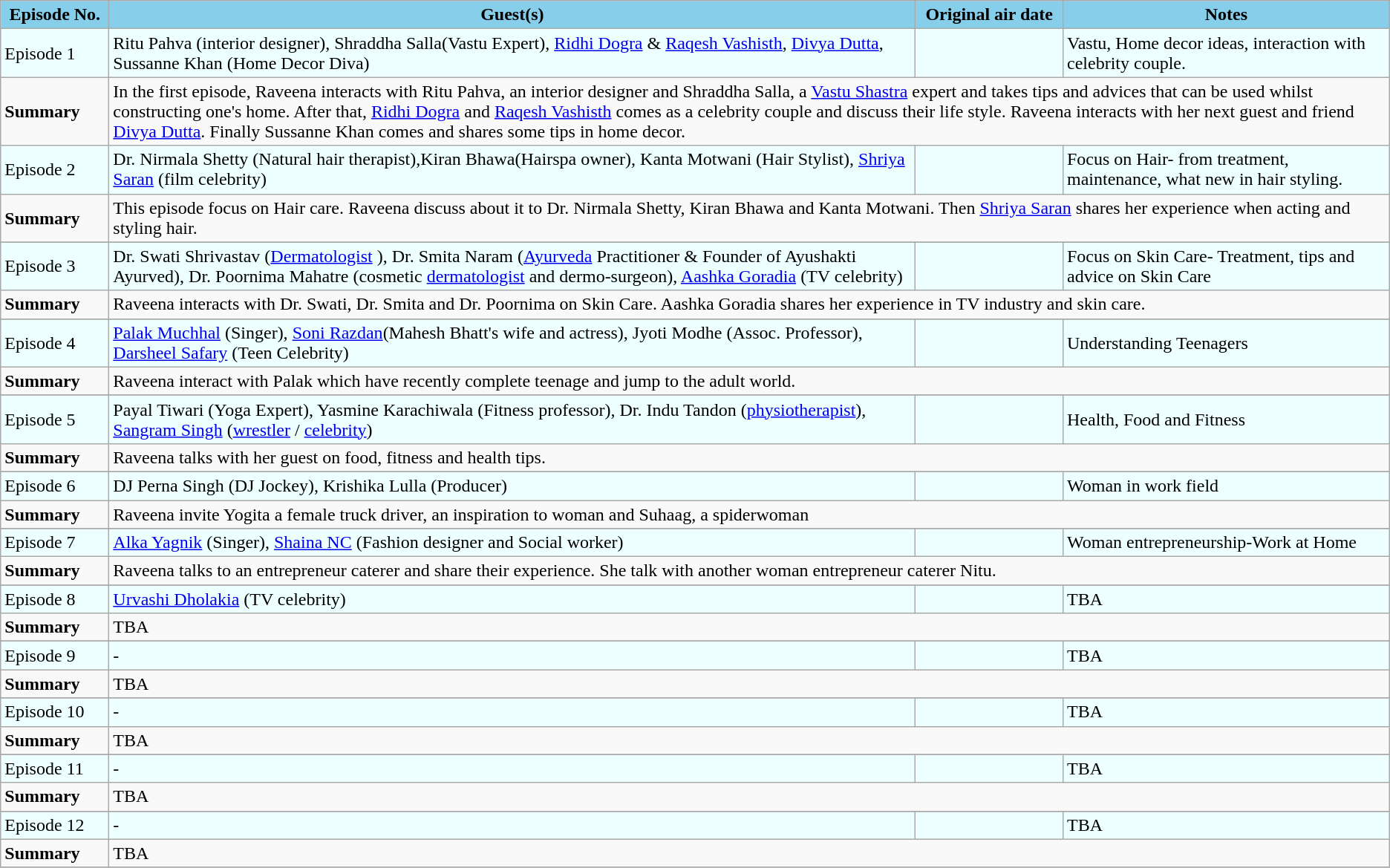<table class="wikitable">
<tr>
<th style="background:skyBlue" width="90">Episode No.</th>
<th style="background:skyBlue">Guest(s)</th>
<th style="background:skyBlue" width="125">Original air date</th>
<th style="background:skyBlue">Notes</th>
</tr>
<tr style="background:#eff;">
<td>Episode 1</td>
<td>Ritu Pahva (interior designer), Shraddha Salla(Vastu Expert), <a href='#'>Ridhi Dogra</a> & <a href='#'>Raqesh Vashisth</a>, <a href='#'>Divya Dutta</a>, Sussanne Khan (Home Decor Diva) </td>
<td></td>
<td>Vastu, Home decor ideas, interaction with celebrity couple.</td>
</tr>
<tr>
<td><strong>Summary</strong></td>
<td colspan="3">In the first episode, Raveena interacts with Ritu Pahva, an interior designer and Shraddha Salla, a <a href='#'>Vastu Shastra</a> expert and takes tips and advices that can be used whilst constructing one's home. After that, <a href='#'>Ridhi Dogra</a> and <a href='#'>Raqesh Vashisth</a> comes as a celebrity couple and discuss their life style. Raveena interacts with her next guest and friend <a href='#'>Divya Dutta</a>. Finally Sussanne Khan comes and shares some tips in home decor.</td>
</tr>
<tr style="background:#eff;">
<td>Episode 2</td>
<td>Dr. Nirmala Shetty (Natural hair therapist),Kiran Bhawa(Hairspa owner), Kanta Motwani (Hair Stylist), <a href='#'>Shriya Saran</a> (film celebrity)</td>
<td></td>
<td>Focus on Hair- from treatment, maintenance, what new in hair styling.</td>
</tr>
<tr>
<td><strong>Summary</strong></td>
<td colspan="3">This episode focus on Hair care. Raveena discuss about it to Dr. Nirmala Shetty, Kiran Bhawa and Kanta Motwani. Then <a href='#'>Shriya Saran</a> shares her experience when acting and styling hair.</td>
</tr>
<tr>
</tr>
<tr style="background:#eff;">
<td>Episode 3</td>
<td>Dr. Swati Shrivastav (<a href='#'>Dermatologist</a> ), Dr. Smita Naram (<a href='#'>Ayurveda</a> Practitioner & Founder of Ayushakti Ayurved), Dr. Poornima Mahatre (cosmetic <a href='#'>dermatologist</a> and dermo-surgeon), <a href='#'>Aashka Goradia</a> (TV celebrity)</td>
<td></td>
<td>Focus on Skin Care- Treatment, tips and advice on Skin Care</td>
</tr>
<tr>
<td><strong>Summary</strong></td>
<td colspan="3">Raveena interacts with Dr. Swati, Dr. Smita and Dr. Poornima on Skin Care. Aashka Goradia shares her experience in TV industry and skin care.</td>
</tr>
<tr>
</tr>
<tr style="background:#eff;">
<td>Episode 4</td>
<td><a href='#'>Palak Muchhal</a> (Singer),  <a href='#'>Soni Razdan</a>(Mahesh Bhatt's wife and actress), Jyoti Modhe (Assoc. Professor), <a href='#'>Darsheel Safary</a> (Teen Celebrity)</td>
<td></td>
<td>Understanding Teenagers</td>
</tr>
<tr>
<td><strong>Summary</strong></td>
<td colspan="3">Raveena interact with Palak which have recently complete teenage and jump to  the adult world.</td>
</tr>
<tr>
</tr>
<tr style="background:#eff;">
<td>Episode 5</td>
<td>Payal Tiwari (Yoga Expert), Yasmine Karachiwala (Fitness professor), Dr. Indu Tandon (<a href='#'>physiotherapist</a>), <a href='#'>Sangram Singh</a> (<a href='#'>wrestler</a> / <a href='#'>celebrity</a>)</td>
<td></td>
<td>Health, Food and Fitness</td>
</tr>
<tr>
<td><strong>Summary</strong></td>
<td colspan="3">Raveena talks with her guest on food, fitness and health tips.</td>
</tr>
<tr>
</tr>
<tr style="background:#eff;">
<td>Episode 6</td>
<td>DJ Perna Singh (DJ Jockey), Krishika Lulla (Producer)</td>
<td></td>
<td>Woman in work field</td>
</tr>
<tr>
<td><strong>Summary</strong></td>
<td colspan="3">Raveena invite Yogita a female truck driver, an inspiration to woman and Suhaag, a spiderwoman</td>
</tr>
<tr>
</tr>
<tr style="background:#eff;">
<td>Episode 7</td>
<td><a href='#'>Alka Yagnik</a> (Singer), <a href='#'>Shaina NC</a> (Fashion designer and Social worker)</td>
<td></td>
<td>Woman entrepreneurship-Work at Home</td>
</tr>
<tr>
<td><strong>Summary</strong></td>
<td colspan="3">Raveena talks to an entrepreneur caterer and share their experience. She talk with another woman entrepreneur caterer Nitu.</td>
</tr>
<tr>
</tr>
<tr style="background:#eff;">
<td>Episode 8</td>
<td><a href='#'>Urvashi Dholakia</a> (TV celebrity)</td>
<td></td>
<td>TBA</td>
</tr>
<tr>
<td><strong>Summary</strong></td>
<td colspan="3">TBA</td>
</tr>
<tr>
</tr>
<tr style="background:#eff;">
<td>Episode 9</td>
<td>-</td>
<td></td>
<td>TBA</td>
</tr>
<tr>
<td><strong>Summary</strong></td>
<td colspan="3">TBA</td>
</tr>
<tr>
</tr>
<tr style="background:#eff;">
<td>Episode 10</td>
<td>-</td>
<td></td>
<td>TBA</td>
</tr>
<tr>
<td><strong>Summary</strong></td>
<td colspan="3">TBA</td>
</tr>
<tr>
</tr>
<tr style="background:#eff;">
<td>Episode 11</td>
<td>-</td>
<td></td>
<td>TBA</td>
</tr>
<tr>
<td><strong>Summary</strong></td>
<td colspan="3">TBA</td>
</tr>
<tr>
</tr>
<tr style="background:#eff;">
<td>Episode 12</td>
<td>-</td>
<td></td>
<td>TBA</td>
</tr>
<tr>
<td><strong>Summary</strong></td>
<td colspan="3">TBA</td>
</tr>
<tr>
</tr>
</table>
